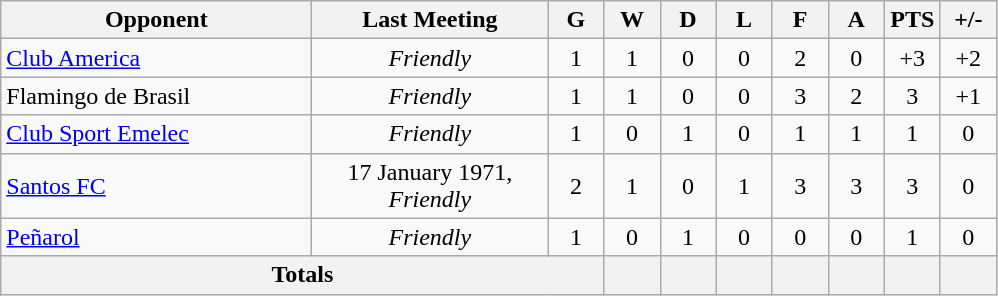<table class="wikitable">
<tr>
<th width="200">Opponent</th>
<th width="150">Last Meeting</th>
<th width="30">G</th>
<th width="30">W</th>
<th width="30">D</th>
<th width="30">L</th>
<th width="30">F</th>
<th width="30">A</th>
<th width="30">PTS</th>
<th width="30">+/-</th>
</tr>
<tr>
<td> <a href='#'>Club America</a></td>
<td align="center"><em>Friendly</em></td>
<td align="center">1</td>
<td align="center">1</td>
<td align="center">0</td>
<td align="center">0</td>
<td align="center">2</td>
<td align="center">0</td>
<td align="center">+3</td>
<td align="center">+2</td>
</tr>
<tr>
<td> Flamingo de Brasil</td>
<td align="center"><em>Friendly</em></td>
<td align="center">1</td>
<td align="center">1</td>
<td align="center">0</td>
<td align="center">0</td>
<td align="center">3</td>
<td align="center">2</td>
<td align="center">3</td>
<td align="center">+1</td>
</tr>
<tr>
<td> <a href='#'>Club Sport Emelec</a></td>
<td align="center"><em>Friendly</em></td>
<td align="center">1</td>
<td align="center">0</td>
<td align="center">1</td>
<td align="center">0</td>
<td align="center">1</td>
<td align="center">1</td>
<td align="center">1</td>
<td align="center">0</td>
</tr>
<tr>
<td> <a href='#'>Santos FC</a></td>
<td align="center">17 January 1971, <em>Friendly</em></td>
<td align="center">2</td>
<td align="center">1</td>
<td align="center">0</td>
<td align="center">1</td>
<td align="center">3</td>
<td align="center">3</td>
<td align="center">3</td>
<td align="center">0</td>
</tr>
<tr>
<td> <a href='#'>Peñarol</a></td>
<td align="center"><em>Friendly</em></td>
<td align="center">1</td>
<td align="center">0</td>
<td align="center">1</td>
<td align="center">0</td>
<td align="center">0</td>
<td align="center">0</td>
<td align="center">1</td>
<td align="center">0</td>
</tr>
<tr>
<th colspan="3">Totals</th>
<th></th>
<th></th>
<th></th>
<th></th>
<th></th>
<th></th>
<th></th>
</tr>
</table>
